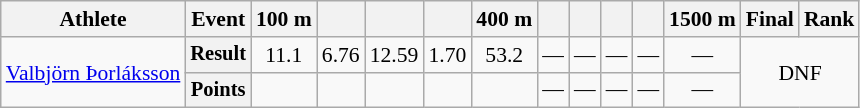<table class="wikitable" style="font-size:90%">
<tr>
<th>Athlete</th>
<th>Event</th>
<th>100 m</th>
<th></th>
<th></th>
<th></th>
<th>400 m</th>
<th></th>
<th></th>
<th></th>
<th></th>
<th>1500 m</th>
<th>Final</th>
<th>Rank</th>
</tr>
<tr align=center>
<td align=left rowspan=2><a href='#'>Valbjörn Þorláksson</a></td>
<th style="font-size:95%">Result</th>
<td>11.1</td>
<td>6.76</td>
<td>12.59</td>
<td>1.70</td>
<td>53.2</td>
<td>—</td>
<td>—</td>
<td>—</td>
<td>—</td>
<td>—</td>
<td rowspan=2 colspan=2>DNF</td>
</tr>
<tr align=center>
<th style="font-size:95%">Points</th>
<td></td>
<td></td>
<td></td>
<td></td>
<td></td>
<td>—</td>
<td>—</td>
<td>—</td>
<td>—</td>
<td>—</td>
</tr>
</table>
